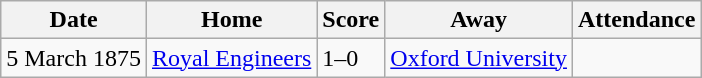<table class="wikitable">
<tr>
<th>Date</th>
<th>Home</th>
<th>Score</th>
<th>Away</th>
<th>Attendance</th>
</tr>
<tr>
<td>5 March 1875</td>
<td><a href='#'>Royal Engineers</a></td>
<td>1–0</td>
<td><a href='#'>Oxford University</a></td>
<td></td>
</tr>
</table>
